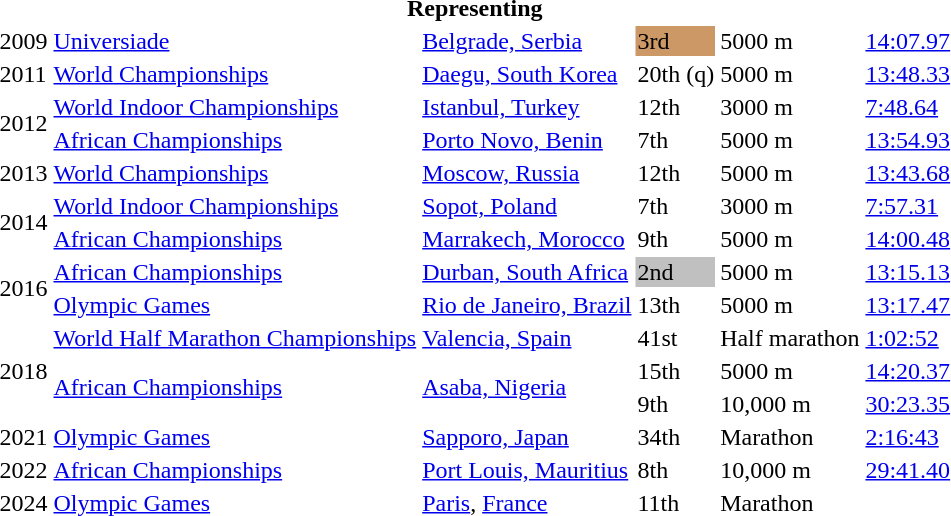<table>
<tr>
<th colspan="6">Representing </th>
</tr>
<tr>
<td>2009</td>
<td><a href='#'>Universiade</a></td>
<td><a href='#'>Belgrade, Serbia</a></td>
<td bgcolor=cc9966>3rd</td>
<td>5000 m</td>
<td><a href='#'>14:07.97</a></td>
</tr>
<tr>
<td>2011</td>
<td><a href='#'>World Championships</a></td>
<td><a href='#'>Daegu, South Korea</a></td>
<td>20th (q)</td>
<td>5000 m</td>
<td><a href='#'>13:48.33</a></td>
</tr>
<tr>
<td rowspan=2>2012</td>
<td><a href='#'>World Indoor Championships</a></td>
<td><a href='#'>Istanbul, Turkey</a></td>
<td>12th</td>
<td>3000 m</td>
<td><a href='#'>7:48.64</a></td>
</tr>
<tr>
<td><a href='#'>African Championships</a></td>
<td><a href='#'>Porto Novo, Benin</a></td>
<td>7th</td>
<td>5000 m</td>
<td><a href='#'>13:54.93</a></td>
</tr>
<tr>
<td>2013</td>
<td><a href='#'>World Championships</a></td>
<td><a href='#'>Moscow, Russia</a></td>
<td>12th</td>
<td>5000 m</td>
<td><a href='#'>13:43.68</a></td>
</tr>
<tr>
<td rowspan=2>2014</td>
<td><a href='#'>World Indoor Championships</a></td>
<td><a href='#'>Sopot, Poland</a></td>
<td>7th</td>
<td>3000 m</td>
<td><a href='#'>7:57.31</a></td>
</tr>
<tr>
<td><a href='#'>African Championships</a></td>
<td><a href='#'>Marrakech, Morocco</a></td>
<td>9th</td>
<td>5000 m</td>
<td><a href='#'>14:00.48</a></td>
</tr>
<tr>
<td rowspan=2>2016</td>
<td><a href='#'>African Championships</a></td>
<td><a href='#'>Durban, South Africa</a></td>
<td bgcolor=silver>2nd</td>
<td>5000 m</td>
<td><a href='#'>13:15.13</a></td>
</tr>
<tr>
<td><a href='#'>Olympic Games</a></td>
<td><a href='#'>Rio de Janeiro, Brazil</a></td>
<td>13th</td>
<td>5000 m</td>
<td><a href='#'>13:17.47</a></td>
</tr>
<tr>
<td rowspan=3>2018</td>
<td><a href='#'>World Half Marathon Championships</a></td>
<td><a href='#'>Valencia, Spain</a></td>
<td>41st</td>
<td>Half marathon</td>
<td><a href='#'>1:02:52</a></td>
</tr>
<tr>
<td rowspan=2><a href='#'>African Championships</a></td>
<td rowspan=2><a href='#'>Asaba, Nigeria</a></td>
<td>15th</td>
<td>5000 m</td>
<td><a href='#'>14:20.37</a></td>
</tr>
<tr>
<td>9th</td>
<td>10,000 m</td>
<td><a href='#'>30:23.35</a></td>
</tr>
<tr>
<td>2021</td>
<td><a href='#'>Olympic Games</a></td>
<td><a href='#'>Sapporo, Japan</a></td>
<td>34th</td>
<td>Marathon</td>
<td><a href='#'>2:16:43</a></td>
</tr>
<tr>
<td>2022</td>
<td><a href='#'>African Championships</a></td>
<td><a href='#'>Port Louis, Mauritius</a></td>
<td>8th</td>
<td>10,000 m</td>
<td><a href='#'>29:41.40</a></td>
</tr>
<tr>
<td>2024</td>
<td><a href='#'>Olympic Games</a></td>
<td><a href='#'>Paris</a>, <a href='#'>France</a></td>
<td>11th</td>
<td>Marathon</td>
<td></td>
</tr>
<tr>
</tr>
</table>
